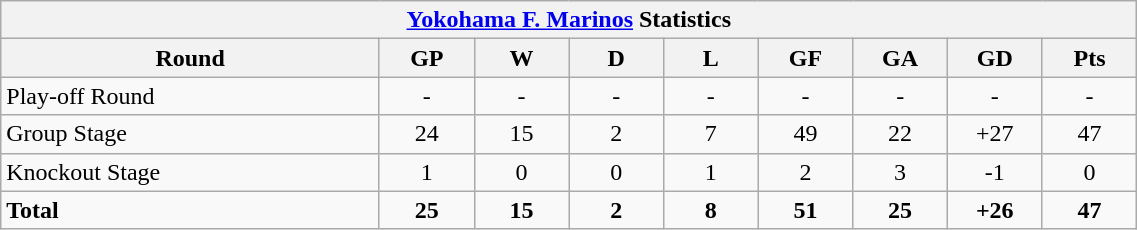<table width=60% class="wikitable" style="text-align:center;">
<tr>
<th colspan=9> <a href='#'>Yokohama F. Marinos</a> Statistics</th>
</tr>
<tr>
<th width=20%>Round</th>
<th width=5%>GP</th>
<th width=5%>W</th>
<th width=5%>D</th>
<th width=5%>L</th>
<th width=5%>GF</th>
<th width=5%>GA</th>
<th width=5%>GD</th>
<th width=5%>Pts</th>
</tr>
<tr>
<td align="left">Play-off Round</td>
<td>-</td>
<td>-</td>
<td>-</td>
<td>-</td>
<td>-</td>
<td>-</td>
<td>-</td>
<td>-</td>
</tr>
<tr>
<td align="left">Group Stage</td>
<td>24</td>
<td>15</td>
<td>2</td>
<td>7</td>
<td>49</td>
<td>22</td>
<td>+27</td>
<td>47</td>
</tr>
<tr>
<td align="left">Knockout Stage</td>
<td>1</td>
<td>0</td>
<td>0</td>
<td>1</td>
<td>2</td>
<td>3</td>
<td>-1</td>
<td>0</td>
</tr>
<tr style="font-weight:bold">
<td align="left">Total</td>
<td>25</td>
<td>15</td>
<td>2</td>
<td>8</td>
<td>51</td>
<td>25</td>
<td>+26</td>
<td>47</td>
</tr>
</table>
